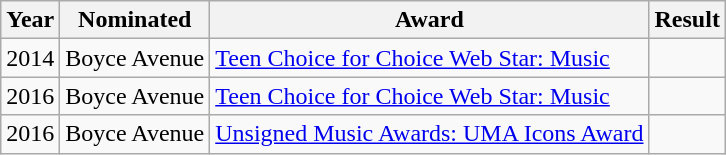<table class="wikitable sortable">
<tr>
<th>Year</th>
<th>Nominated</th>
<th>Award</th>
<th>Result</th>
</tr>
<tr>
<td>2014</td>
<td>Boyce Avenue</td>
<td><a href='#'>Teen Choice for Choice Web Star: Music</a></td>
<td></td>
</tr>
<tr>
<td>2016</td>
<td>Boyce Avenue</td>
<td><a href='#'>Teen Choice for Choice Web Star: Music</a></td>
<td></td>
</tr>
<tr>
<td>2016</td>
<td>Boyce Avenue</td>
<td><a href='#'>Unsigned Music Awards: UMA Icons Award</a></td>
<td></td>
</tr>
</table>
